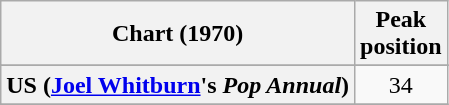<table class="wikitable sortable plainrowheaders" style="text-align:center">
<tr>
<th>Chart (1970)</th>
<th>Peak<br>position</th>
</tr>
<tr>
</tr>
<tr>
<th scope="row">US (<a href='#'>Joel Whitburn</a>'s <em>Pop Annual</em>)</th>
<td style="text-align:center;">34</td>
</tr>
<tr>
</tr>
</table>
